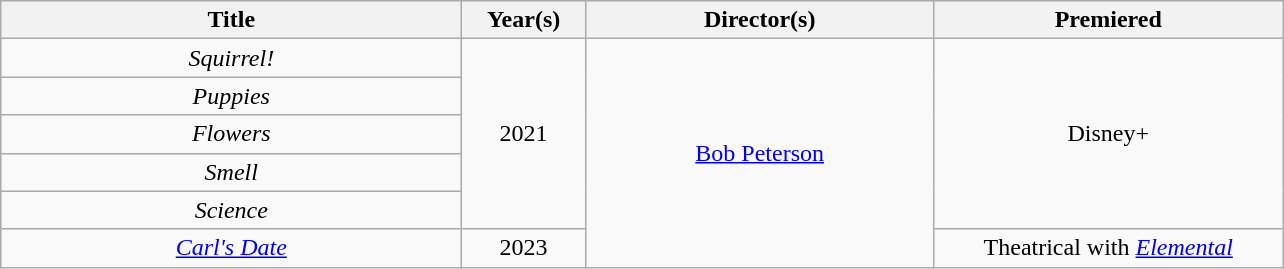<table class="wikitable sortable" style="max-width: 1000px; text-align: center;">
<tr>
<th width="300" scope="col">Title</th>
<th width="75" scope="col">Year(s)</th>
<th width="225" scope="col">Director(s)</th>
<th width="225" scope="col">Premiered</th>
</tr>
<tr>
<td><em>Squirrel!</em></td>
<td rowspan="5">2021</td>
<td rowspan="6"><a href='#'>Bob Peterson</a></td>
<td rowspan="5">Disney+</td>
</tr>
<tr>
<td><em>Puppies</em></td>
</tr>
<tr>
<td><em>Flowers</em></td>
</tr>
<tr>
<td><em>Smell</em></td>
</tr>
<tr>
<td><em>Science</em></td>
</tr>
<tr>
<td><em><a href='#'>Carl's Date</a></em></td>
<td>2023</td>
<td>Theatrical with <em><a href='#'>Elemental</a></em></td>
</tr>
</table>
